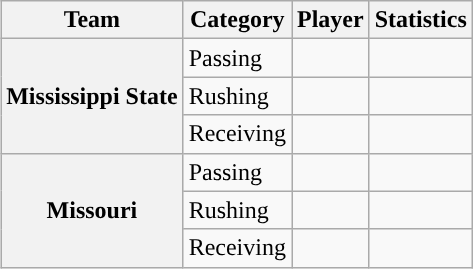<table class="wikitable" style="float:right">
<tr>
<th>Team</th>
<th>Category</th>
<th>Player</th>
<th>Statistics</th>
</tr>
<tr>
<th rowspan=3>Mississippi State</th>
<td>Passing</td>
<td></td>
<td></td>
</tr>
<tr>
<td>Rushing</td>
<td></td>
<td></td>
</tr>
<tr>
<td>Receiving</td>
<td></td>
<td></td>
</tr>
<tr>
<th rowspan=3>Missouri</th>
<td>Passing</td>
<td></td>
<td></td>
</tr>
<tr>
<td>Rushing</td>
<td></td>
<td></td>
</tr>
<tr>
<td>Receiving</td>
<td></td>
<td></td>
</tr>
</table>
